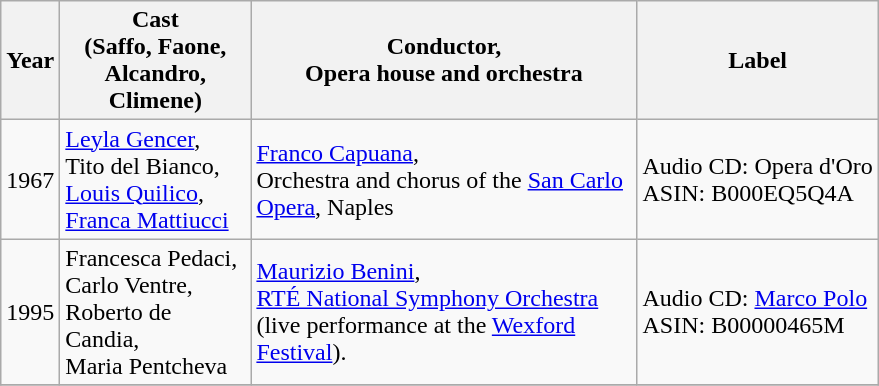<table class="wikitable">
<tr>
<th>Year</th>
<th Width="120">Cast<br>(Saffo, Faone, Alcandro, Climene)</th>
<th Width="250">Conductor,<br>Opera house and orchestra</th>
<th>Label</th>
</tr>
<tr>
<td>1967</td>
<td><a href='#'>Leyla Gencer</a>,<br>Tito del Bianco,<br><a href='#'>Louis Quilico</a>,<br><a href='#'>Franca Mattiucci</a></td>
<td><a href='#'>Franco Capuana</a>,<br>Orchestra and chorus of the <a href='#'>San Carlo Opera</a>, Naples</td>
<td>Audio CD: Opera d'Oro<br>ASIN: B000EQ5Q4A</td>
</tr>
<tr>
<td>1995</td>
<td>Francesca Pedaci,<br>Carlo Ventre,<br>Roberto de Candia,<br>Maria Pentcheva</td>
<td><a href='#'>Maurizio Benini</a>,<br><a href='#'>RTÉ National Symphony Orchestra</a> (live performance at the <a href='#'>Wexford Festival</a>).</td>
<td>Audio CD: <a href='#'>Marco Polo</a><br>ASIN: B00000465M</td>
</tr>
<tr>
</tr>
</table>
